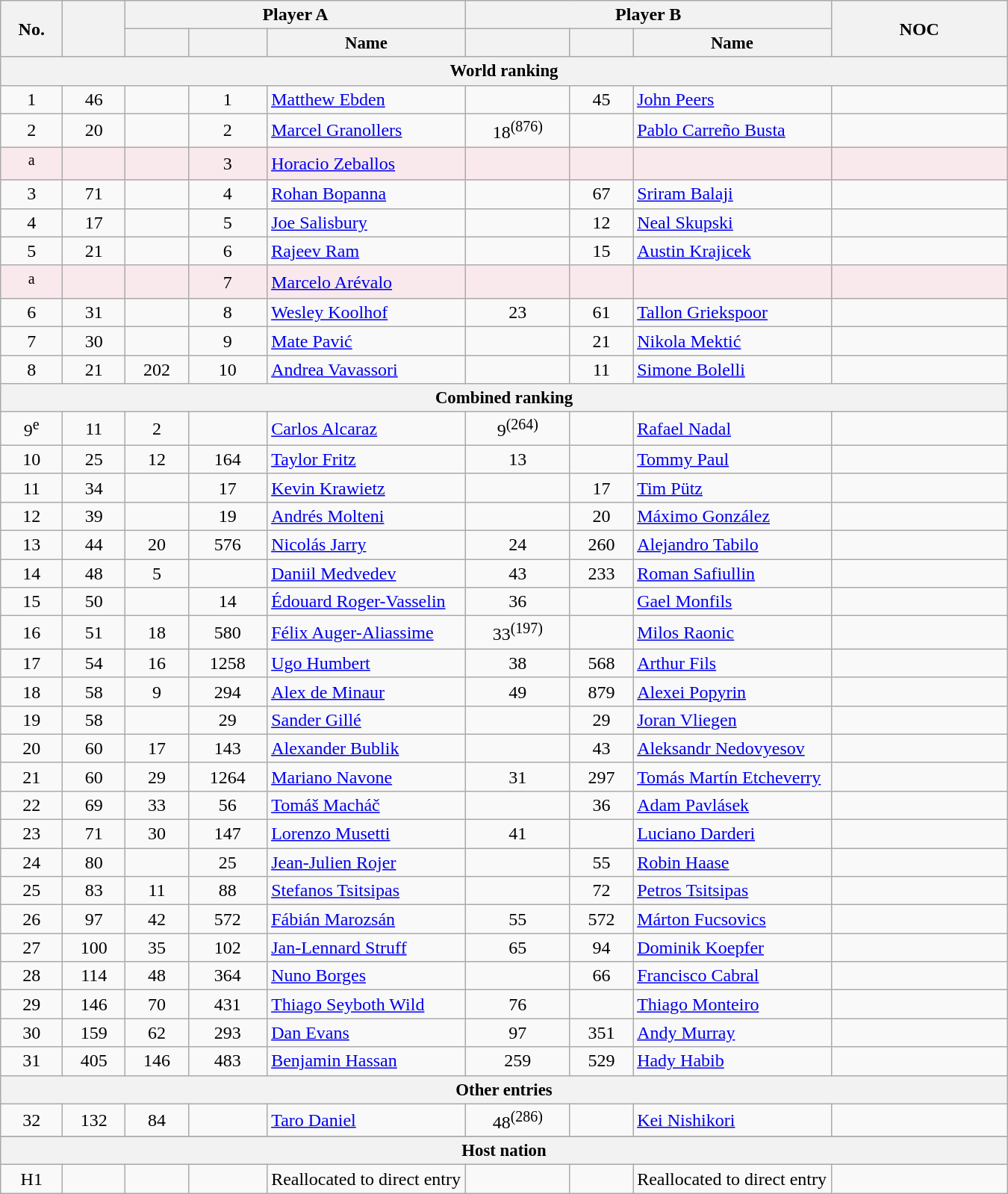<table class="sortable wikitable nowrap" style="text-align:center;" width=900>
<tr>
<th rowspan="2">No.</th>
<th rowspan="2"></th>
<th colspan="3">Player A</th>
<th colspan="3">Player B</th>
<th width=150 rowspan="2">NOC</th>
</tr>
<tr style="font-size: 95%">
<th></th>
<th></th>
<th width=170>Name</th>
<th></th>
<th></th>
<th width=170>Name</th>
</tr>
<tr style="font-size: 95%">
<th colspan="9">World ranking</th>
</tr>
<tr>
<td>1</td>
<td>46</td>
<td></td>
<td>1</td>
<td align=left><a href='#'>Matthew Ebden</a></td>
<td></td>
<td>45</td>
<td align=left><a href='#'>John Peers</a></td>
<td align="left"></td>
</tr>
<tr>
<td>2</td>
<td>20</td>
<td></td>
<td>2</td>
<td align=left><a href='#'>Marcel Granollers</a></td>
<td>18<sup>(876)</sup></td>
<td></td>
<td align=left><a href='#'>Pablo Carreño Busta</a></td>
<td align="left"></td>
</tr>
<tr style="background-color:#F9E9ED">
<td><sup>a</sup></td>
<td></td>
<td></td>
<td>3</td>
<td align=left><a href='#'>Horacio Zeballos</a></td>
<td></td>
<td></td>
<td align=left></td>
<td align="left"></td>
</tr>
<tr>
<td>3</td>
<td>71</td>
<td></td>
<td>4</td>
<td align=left><a href='#'>Rohan Bopanna</a></td>
<td></td>
<td>67</td>
<td align="left"><a href='#'>Sriram Balaji</a></td>
<td align="left"></td>
</tr>
<tr>
<td>4</td>
<td>17</td>
<td></td>
<td>5</td>
<td align=left><a href='#'>Joe Salisbury</a></td>
<td></td>
<td>12</td>
<td align=left><a href='#'>Neal Skupski</a></td>
<td align="left"></td>
</tr>
<tr>
<td>5</td>
<td>21</td>
<td></td>
<td>6</td>
<td align=left><a href='#'>Rajeev Ram</a></td>
<td></td>
<td>15</td>
<td align="left"><a href='#'>Austin Krajicek</a></td>
<td align="left"></td>
</tr>
<tr style="background-color:#F9E9ED">
<td><sup>a</sup></td>
<td></td>
<td></td>
<td>7</td>
<td align=left><a href='#'>Marcelo Arévalo</a></td>
<td></td>
<td></td>
<td align=left></td>
<td align="left"></td>
</tr>
<tr>
<td>6</td>
<td>31</td>
<td></td>
<td>8</td>
<td align=left><a href='#'>Wesley Koolhof</a></td>
<td>23</td>
<td>61</td>
<td align=left><a href='#'>Tallon Griekspoor</a></td>
<td align="left"></td>
</tr>
<tr>
<td>7</td>
<td>30</td>
<td></td>
<td>9</td>
<td align=left><a href='#'>Mate Pavić</a></td>
<td></td>
<td>21</td>
<td align=left><a href='#'>Nikola Mektić</a></td>
<td align="left"></td>
</tr>
<tr>
<td>8</td>
<td>21</td>
<td>202</td>
<td>10</td>
<td align=left><a href='#'>Andrea Vavassori</a></td>
<td></td>
<td>11</td>
<td align="left"><a href='#'>Simone Bolelli</a></td>
<td align="left"></td>
</tr>
<tr class="sortbottom" style="font-size: 95%">
<th colspan="9">Combined ranking</th>
</tr>
<tr>
<td>9<sup>e</sup></td>
<td>11</td>
<td>2</td>
<td></td>
<td align=left><a href='#'>Carlos Alcaraz</a></td>
<td>9<sup>(264)</sup></td>
<td></td>
<td align=left><a href='#'>Rafael Nadal</a></td>
<td align="left"></td>
</tr>
<tr>
<td>10</td>
<td>25</td>
<td>12</td>
<td>164</td>
<td align="left"><a href='#'>Taylor Fritz</a></td>
<td>13</td>
<td></td>
<td align="left"><a href='#'>Tommy Paul</a></td>
<td align="left"></td>
</tr>
<tr>
<td>11</td>
<td>34</td>
<td></td>
<td>17</td>
<td align="left"><a href='#'>Kevin Krawietz</a></td>
<td></td>
<td>17</td>
<td align="left"><a href='#'>Tim Pütz</a></td>
<td align="left"></td>
</tr>
<tr>
<td>12</td>
<td>39</td>
<td></td>
<td>19</td>
<td align="left"><a href='#'>Andrés Molteni</a></td>
<td></td>
<td>20</td>
<td align="left"><a href='#'>Máximo González</a></td>
<td align="left"></td>
</tr>
<tr>
<td>13</td>
<td>44</td>
<td>20</td>
<td>576</td>
<td align="left"><a href='#'>Nicolás Jarry</a></td>
<td>24</td>
<td>260</td>
<td align="left"><a href='#'>Alejandro Tabilo</a></td>
<td align="left"></td>
</tr>
<tr>
<td>14</td>
<td>48</td>
<td>5</td>
<td></td>
<td align="left"><a href='#'>Daniil Medvedev</a></td>
<td>43</td>
<td>233</td>
<td align="left"><a href='#'>Roman Safiullin</a></td>
<td align="left"></td>
</tr>
<tr>
<td>15</td>
<td>50</td>
<td></td>
<td>14</td>
<td align="left"><a href='#'>Édouard Roger-Vasselin</a></td>
<td>36</td>
<td></td>
<td align="left"><a href='#'>Gael Monfils</a></td>
<td align="left"></td>
</tr>
<tr>
<td>16</td>
<td>51</td>
<td>18</td>
<td>580</td>
<td align="left"><a href='#'>Félix Auger-Aliassime</a></td>
<td>33<sup>(197)</sup></td>
<td></td>
<td align="left"><a href='#'>Milos Raonic</a></td>
<td align="left"></td>
</tr>
<tr>
<td>17</td>
<td>54</td>
<td>16</td>
<td>1258</td>
<td align="left"><a href='#'>Ugo Humbert</a></td>
<td>38</td>
<td>568</td>
<td align="left"><a href='#'>Arthur Fils</a></td>
<td align="left"></td>
</tr>
<tr>
<td>18</td>
<td>58</td>
<td>9</td>
<td>294</td>
<td align="left"><a href='#'>Alex de Minaur</a></td>
<td>49</td>
<td>879</td>
<td align="left"><a href='#'>Alexei Popyrin</a></td>
<td align="left"></td>
</tr>
<tr>
<td>19</td>
<td>58</td>
<td></td>
<td>29</td>
<td align="left"><a href='#'>Sander Gillé</a></td>
<td></td>
<td>29</td>
<td align="left"><a href='#'>Joran Vliegen</a></td>
<td align="left"></td>
</tr>
<tr>
<td>20</td>
<td>60</td>
<td>17</td>
<td>143</td>
<td align="left"><a href='#'>Alexander Bublik</a></td>
<td></td>
<td>43</td>
<td align="left"><a href='#'>Aleksandr Nedovyesov</a></td>
<td align="left"></td>
</tr>
<tr>
<td>21</td>
<td>60</td>
<td>29</td>
<td>1264</td>
<td align="left"><a href='#'>Mariano Navone</a></td>
<td>31</td>
<td>297</td>
<td align="left"><a href='#'>Tomás Martín Etcheverry</a></td>
<td align="left"></td>
</tr>
<tr>
<td>22</td>
<td>69</td>
<td>33</td>
<td>56</td>
<td align="left"><a href='#'>Tomáš Macháč</a></td>
<td></td>
<td>36</td>
<td align="left"><a href='#'>Adam Pavlásek</a></td>
<td align="left"></td>
</tr>
<tr>
<td>23</td>
<td>71</td>
<td>30</td>
<td>147</td>
<td align="left"><a href='#'>Lorenzo Musetti</a></td>
<td>41</td>
<td></td>
<td align="left"><a href='#'>Luciano Darderi</a></td>
<td align="left"></td>
</tr>
<tr>
<td>24</td>
<td>80</td>
<td></td>
<td>25</td>
<td align="left"><a href='#'>Jean-Julien Rojer</a></td>
<td></td>
<td>55</td>
<td align="left"><a href='#'>Robin Haase</a></td>
<td align="left"></td>
</tr>
<tr>
<td>25</td>
<td>83</td>
<td>11</td>
<td>88</td>
<td align="left"><a href='#'>Stefanos Tsitsipas</a></td>
<td></td>
<td>72</td>
<td align="left"><a href='#'>Petros Tsitsipas</a></td>
<td align="left"></td>
</tr>
<tr>
<td>26</td>
<td>97</td>
<td>42</td>
<td>572</td>
<td align=left><a href='#'>Fábián Marozsán</a></td>
<td>55</td>
<td>572</td>
<td align=left><a href='#'>Márton Fucsovics</a></td>
<td align="left"></td>
</tr>
<tr>
<td>27</td>
<td>100</td>
<td>35</td>
<td>102</td>
<td align="left"><a href='#'>Jan-Lennard Struff</a></td>
<td>65</td>
<td>94</td>
<td align="left"><a href='#'>Dominik Koepfer</a></td>
<td align="left"></td>
</tr>
<tr>
<td>28</td>
<td>114</td>
<td>48</td>
<td>364</td>
<td align=left><a href='#'>Nuno Borges</a></td>
<td></td>
<td>66</td>
<td align=left><a href='#'>Francisco Cabral</a></td>
<td align="left"></td>
</tr>
<tr>
<td>29</td>
<td>146</td>
<td>70</td>
<td>431</td>
<td align="left"><a href='#'>Thiago Seyboth Wild</a></td>
<td>76</td>
<td></td>
<td align="left"><a href='#'>Thiago Monteiro</a></td>
<td align="left"></td>
</tr>
<tr>
<td>30</td>
<td>159</td>
<td>62</td>
<td>293</td>
<td align="left"><a href='#'>Dan Evans</a></td>
<td>97</td>
<td>351</td>
<td align="left"><a href='#'>Andy Murray</a></td>
<td align="left"></td>
</tr>
<tr>
<td>31</td>
<td>405</td>
<td>146</td>
<td>483</td>
<td align="left"><a href='#'>Benjamin Hassan</a></td>
<td>259</td>
<td>529</td>
<td align="left"><a href='#'>Hady Habib</a></td>
<td align="left"></td>
</tr>
<tr class="sortbottom" style="font-size: 95%">
<th colspan="9">Other entries</th>
</tr>
<tr>
<td>32</td>
<td>132</td>
<td>84</td>
<td></td>
<td align=left><a href='#'>Taro Daniel</a></td>
<td>48<sup>(286)</sup></td>
<td></td>
<td align=left><a href='#'>Kei Nishikori</a></td>
<td align="left"></td>
</tr>
<tr>
</tr>
<tr class="sortbottom" style="font-size: 95%">
<th colspan="9">Host nation</th>
</tr>
<tr>
<td>H1</td>
<td></td>
<td></td>
<td></td>
<td align=left>Reallocated to direct entry</td>
<td></td>
<td></td>
<td align=left>Reallocated to direct entry</td>
<td align="left"></td>
</tr>
</table>
